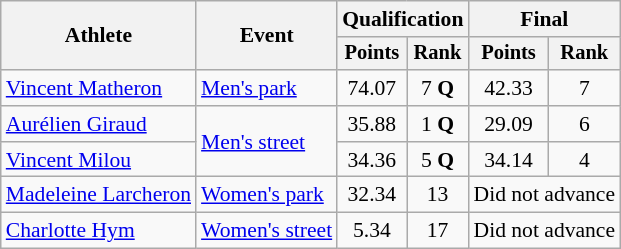<table class="wikitable" style="font-size:90%">
<tr>
<th rowspan=2>Athlete</th>
<th rowspan=2>Event</th>
<th colspan=2>Qualification</th>
<th colspan=2>Final</th>
</tr>
<tr style="font-size: 95%">
<th>Points</th>
<th>Rank</th>
<th>Points</th>
<th>Rank</th>
</tr>
<tr align=center>
<td align=left><a href='#'>Vincent Matheron</a></td>
<td align=left><a href='#'>Men's park</a></td>
<td>74.07</td>
<td>7 <strong>Q</strong></td>
<td>42.33</td>
<td>7</td>
</tr>
<tr align=center>
<td align=left><a href='#'>Aurélien Giraud</a></td>
<td align=left rowspan=2><a href='#'>Men's street</a></td>
<td>35.88</td>
<td>1 <strong>Q</strong></td>
<td>29.09</td>
<td>6</td>
</tr>
<tr align=center>
<td align=left><a href='#'>Vincent Milou</a></td>
<td>34.36</td>
<td>5 <strong>Q</strong></td>
<td>34.14</td>
<td>4</td>
</tr>
<tr align=center>
<td align=left><a href='#'>Madeleine Larcheron</a></td>
<td align=left><a href='#'>Women's park</a></td>
<td>32.34</td>
<td>13</td>
<td colspan=2>Did not advance</td>
</tr>
<tr align=center>
<td align=left><a href='#'>Charlotte Hym</a></td>
<td align=left><a href='#'>Women's street</a></td>
<td>5.34</td>
<td>17</td>
<td colspan=2>Did not advance</td>
</tr>
</table>
